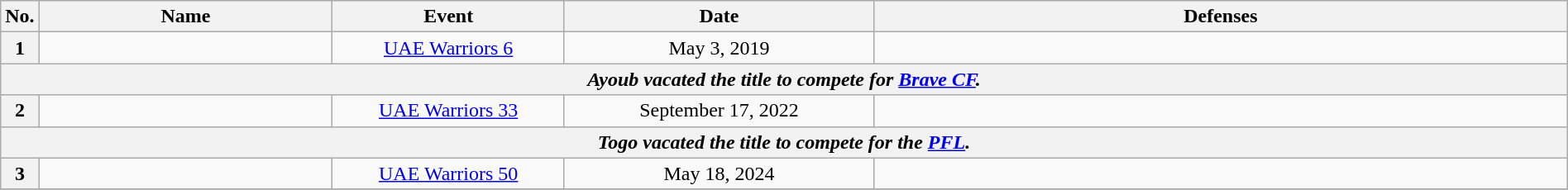<table class="wikitable" width=100%>
<tr>
<th width=1%>No.</th>
<th width=19%>Name</th>
<th width=15%>Event</th>
<th width=20%>Date</th>
<th width=45%>Defenses</th>
</tr>
<tr>
<th>1</th>
<td align=left><br></td>
<td align=center><a href='#'>UAE Warriors 6</a> <br></td>
<td align=center>May 3, 2019</td>
<td></td>
</tr>
<tr>
<th colspan=6 align=center><em>Ayoub vacated the title to compete for <a href='#'>Brave CF</a>.</em></th>
</tr>
<tr>
<th>2</th>
<td align=left><br></td>
<td align=center><a href='#'>UAE Warriors 33</a> <br></td>
<td align=center>September 17, 2022</td>
<td></td>
</tr>
<tr>
<th colspan=6 align=center><em>Togo vacated the title to compete for the <a href='#'>PFL</a>.</em></th>
</tr>
<tr>
<th>3</th>
<td align=left><br></td>
<td align=center><a href='#'>UAE Warriors 50</a> <br></td>
<td align=center>May 18, 2024</td>
<td></td>
</tr>
<tr>
</tr>
</table>
